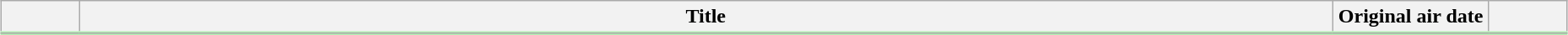<table class="plainrowheaders wikitable" style="width:98%; margin:auto; background:#FFF">
<tr style="border-bottom: 3px solid #b4eeb4;">
<th style="width:5%;"></th>
<th>Title</th>
<th style="width:10%;">Original air date</th>
<th style="width:5%;"></th>
</tr>
<tr>
</tr>
</table>
